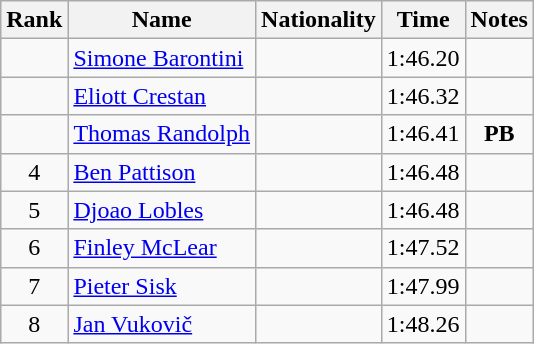<table class="wikitable sortable" style="text-align:center">
<tr>
<th>Rank</th>
<th>Name</th>
<th>Nationality</th>
<th>Time</th>
<th>Notes</th>
</tr>
<tr>
<td></td>
<td align=left><a href='#'>Simone Barontini</a></td>
<td align=left></td>
<td>1:46.20</td>
<td></td>
</tr>
<tr>
<td></td>
<td align=left><a href='#'>Eliott Crestan</a></td>
<td align=left></td>
<td>1:46.32</td>
<td></td>
</tr>
<tr>
<td></td>
<td align=left><a href='#'>Thomas Randolph</a></td>
<td align=left></td>
<td>1:46.41</td>
<td><strong>PB</strong></td>
</tr>
<tr>
<td>4</td>
<td align=left><a href='#'>Ben Pattison</a></td>
<td align=left></td>
<td>1:46.48</td>
<td></td>
</tr>
<tr>
<td>5</td>
<td align=left><a href='#'>Djoao Lobles</a></td>
<td align=left></td>
<td>1:46.48</td>
<td></td>
</tr>
<tr>
<td>6</td>
<td align=left><a href='#'>Finley McLear</a></td>
<td align=left></td>
<td>1:47.52</td>
<td></td>
</tr>
<tr>
<td>7</td>
<td align=left><a href='#'>Pieter Sisk</a></td>
<td align=left></td>
<td>1:47.99</td>
<td></td>
</tr>
<tr>
<td>8</td>
<td align=left><a href='#'>Jan Vukovič</a></td>
<td align=left></td>
<td>1:48.26</td>
<td></td>
</tr>
</table>
